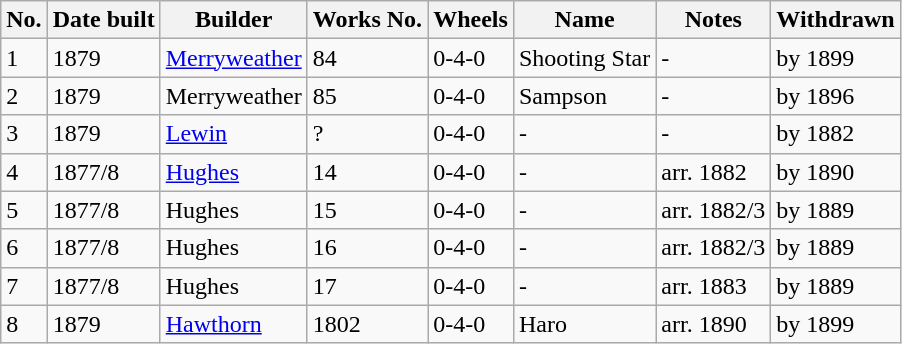<table class="wikitable">
<tr>
<th>No.</th>
<th>Date built</th>
<th>Builder</th>
<th>Works No.</th>
<th>Wheels</th>
<th>Name</th>
<th>Notes</th>
<th>Withdrawn</th>
</tr>
<tr>
<td>1</td>
<td>1879</td>
<td><a href='#'>Merryweather</a></td>
<td>84</td>
<td>0-4-0</td>
<td>Shooting Star</td>
<td>-</td>
<td>by 1899</td>
</tr>
<tr>
<td>2</td>
<td>1879</td>
<td>Merryweather</td>
<td>85</td>
<td>0-4-0</td>
<td>Sampson</td>
<td>-</td>
<td>by 1896</td>
</tr>
<tr>
<td>3</td>
<td>1879</td>
<td><a href='#'>Lewin</a></td>
<td>?</td>
<td>0-4-0</td>
<td>-</td>
<td>-</td>
<td>by 1882</td>
</tr>
<tr>
<td>4</td>
<td>1877/8</td>
<td><a href='#'>Hughes</a></td>
<td>14</td>
<td>0-4-0</td>
<td>-</td>
<td>arr. 1882</td>
<td>by 1890</td>
</tr>
<tr>
<td>5</td>
<td>1877/8</td>
<td>Hughes</td>
<td>15</td>
<td>0-4-0</td>
<td>-</td>
<td>arr. 1882/3</td>
<td>by 1889</td>
</tr>
<tr>
<td>6</td>
<td>1877/8</td>
<td>Hughes</td>
<td>16</td>
<td>0-4-0</td>
<td>-</td>
<td>arr. 1882/3</td>
<td>by 1889</td>
</tr>
<tr>
<td>7</td>
<td>1877/8</td>
<td>Hughes</td>
<td>17</td>
<td>0-4-0</td>
<td>-</td>
<td>arr. 1883</td>
<td>by 1889</td>
</tr>
<tr>
<td>8</td>
<td>1879</td>
<td><a href='#'>Hawthorn</a></td>
<td>1802</td>
<td>0-4-0</td>
<td>Haro</td>
<td>arr. 1890</td>
<td>by 1899</td>
</tr>
</table>
